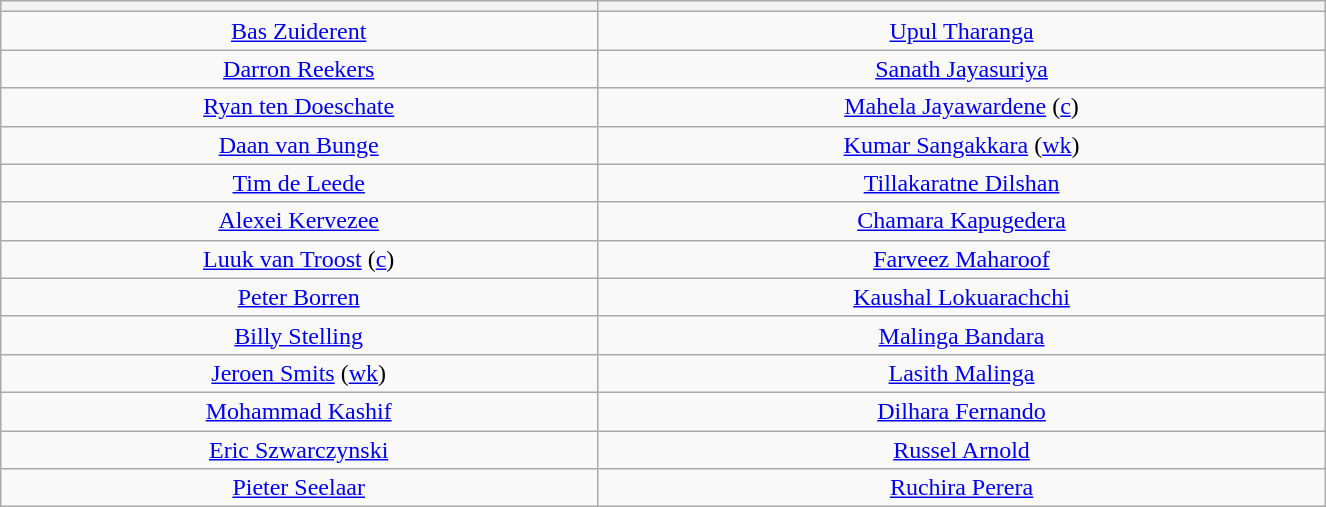<table class="wikitable" style="text-align:center; width:70%; margin:auto">
<tr>
<th></th>
<th></th>
</tr>
<tr>
<td><a href='#'>Bas Zuiderent</a></td>
<td><a href='#'>Upul Tharanga</a></td>
</tr>
<tr>
<td><a href='#'>Darron Reekers</a></td>
<td><a href='#'>Sanath Jayasuriya</a></td>
</tr>
<tr>
<td><a href='#'>Ryan ten Doeschate</a></td>
<td><a href='#'>Mahela Jayawardene</a> (<a href='#'>c</a>)</td>
</tr>
<tr>
<td><a href='#'>Daan van Bunge</a></td>
<td><a href='#'>Kumar Sangakkara</a> (<a href='#'>wk</a>)</td>
</tr>
<tr>
<td><a href='#'>Tim de Leede</a></td>
<td><a href='#'>Tillakaratne Dilshan</a></td>
</tr>
<tr>
<td><a href='#'>Alexei Kervezee</a></td>
<td><a href='#'>Chamara Kapugedera</a></td>
</tr>
<tr>
<td><a href='#'>Luuk van Troost</a> (<a href='#'>c</a>)</td>
<td><a href='#'>Farveez Maharoof</a></td>
</tr>
<tr>
<td><a href='#'>Peter Borren</a></td>
<td><a href='#'>Kaushal Lokuarachchi</a></td>
</tr>
<tr>
<td><a href='#'>Billy Stelling</a></td>
<td><a href='#'>Malinga Bandara</a></td>
</tr>
<tr>
<td><a href='#'>Jeroen Smits</a> (<a href='#'>wk</a>)</td>
<td><a href='#'>Lasith Malinga</a></td>
</tr>
<tr>
<td><a href='#'>Mohammad Kashif</a></td>
<td><a href='#'>Dilhara Fernando</a></td>
</tr>
<tr>
<td><a href='#'>Eric Szwarczynski</a></td>
<td><a href='#'>Russel Arnold</a></td>
</tr>
<tr>
<td><a href='#'>Pieter Seelaar</a></td>
<td><a href='#'>Ruchira Perera</a></td>
</tr>
</table>
